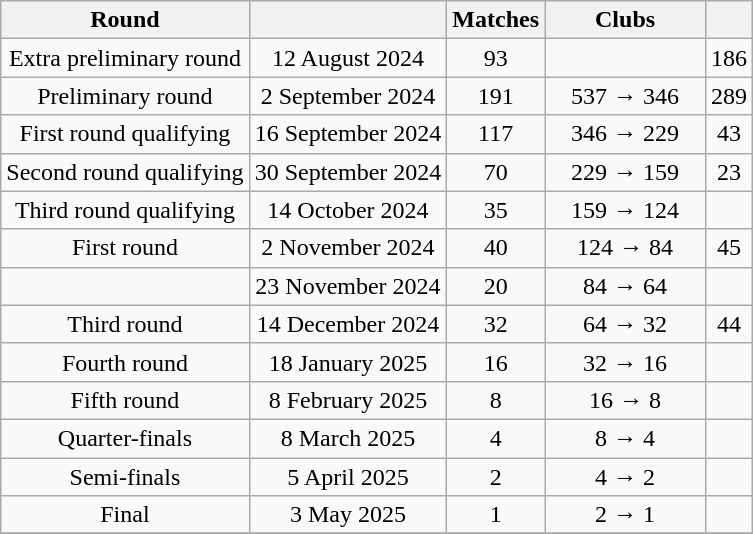<table class="wikitable">
<tr>
<th>Round</th>
<th></th>
<th>Matches</th>
<th style="width:100px;">Clubs</th>
<th></th>
</tr>
<tr align=center>
<td>Extra preliminary round</td>
<td>12 August 2024</td>
<td>93</td>
<td></td>
<td>186</td>
</tr>
<tr align=center>
<td>Preliminary round</td>
<td>2 September 2024</td>
<td>191</td>
<td>537 → 346</td>
<td>289</td>
</tr>
<tr align=center>
<td>First round qualifying</td>
<td>16 September 2024</td>
<td>117</td>
<td>346 → 229</td>
<td>43</td>
</tr>
<tr align=center>
<td>Second round qualifying</td>
<td>30 September 2024</td>
<td>70</td>
<td>229 → 159</td>
<td>23</td>
</tr>
<tr align=center>
<td>Third round qualifying</td>
<td>14 October 2024</td>
<td>35</td>
<td>159 → 124</td>
<td></td>
</tr>
<tr align=center>
<td>First round</td>
<td>2 November 2024</td>
<td>40</td>
<td>124 → 84</td>
<td>45</td>
</tr>
<tr align=center>
<td></td>
<td>23 November 2024</td>
<td>20</td>
<td>84 → 64</td>
<td></td>
</tr>
<tr align=center>
<td>Third round</td>
<td>14 December 2024</td>
<td>32</td>
<td>64 → 32</td>
<td>44</td>
</tr>
<tr align=center>
<td>Fourth round</td>
<td>18 January 2025</td>
<td>16</td>
<td>32 → 16</td>
<td></td>
</tr>
<tr align=center>
<td>Fifth round</td>
<td>8 February 2025</td>
<td>8</td>
<td>16 → 8</td>
<td></td>
</tr>
<tr align=center>
<td>Quarter-finals</td>
<td>8 March 2025</td>
<td>4</td>
<td>8 → 4</td>
<td></td>
</tr>
<tr align=center>
<td>Semi-finals</td>
<td>5 April 2025</td>
<td>2</td>
<td>4 → 2</td>
<td></td>
</tr>
<tr align=center>
<td>Final</td>
<td>3 May 2025</td>
<td>1</td>
<td>2 → 1</td>
<td></td>
</tr>
<tr align=center>
</tr>
</table>
